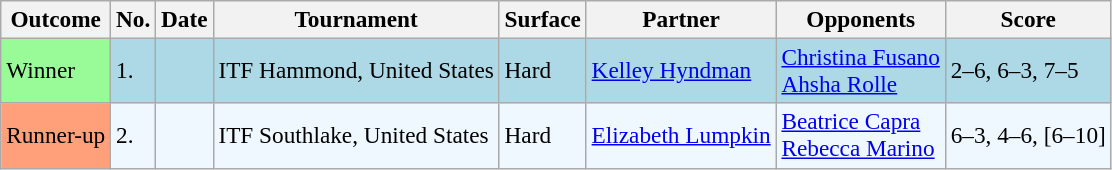<table class="sortable wikitable" style=font-size:97%>
<tr>
<th>Outcome</th>
<th>No.</th>
<th>Date</th>
<th>Tournament</th>
<th>Surface</th>
<th>Partner</th>
<th>Opponents</th>
<th>Score</th>
</tr>
<tr style="background:lightblue;">
<td style="background:#98fb98;">Winner</td>
<td>1.</td>
<td></td>
<td>ITF Hammond, United States</td>
<td>Hard</td>
<td> <a href='#'>Kelley Hyndman</a></td>
<td> <a href='#'>Christina Fusano</a><br> <a href='#'>Ahsha Rolle</a></td>
<td>2–6, 6–3, 7–5</td>
</tr>
<tr bgcolor="#f0f8ff">
<td bgcolor="FFA07A">Runner-up</td>
<td>2.</td>
<td></td>
<td>ITF Southlake, United States</td>
<td>Hard</td>
<td> <a href='#'>Elizabeth Lumpkin</a></td>
<td> <a href='#'>Beatrice Capra</a> <br>  <a href='#'>Rebecca Marino</a></td>
<td>6–3, 4–6, [6–10]</td>
</tr>
</table>
